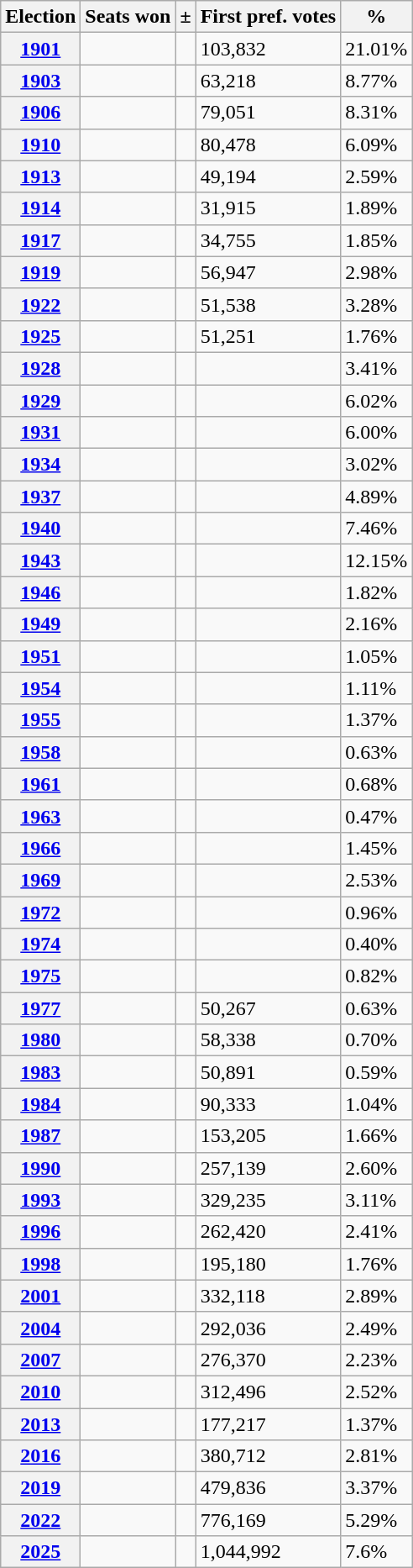<table class="wikitable sortable">
<tr>
<th>Election</th>
<th>Seats won</th>
<th>±</th>
<th>First pref. votes</th>
<th>%</th>
</tr>
<tr>
<th><a href='#'>1901</a></th>
<td></td>
<td></td>
<td>103,832</td>
<td>21.01%</td>
</tr>
<tr>
<th><a href='#'>1903</a></th>
<td></td>
<td></td>
<td>63,218</td>
<td>8.77%</td>
</tr>
<tr>
<th><a href='#'>1906</a></th>
<td></td>
<td></td>
<td>79,051</td>
<td>8.31%</td>
</tr>
<tr>
<th><a href='#'>1910</a></th>
<td></td>
<td></td>
<td>80,478</td>
<td>6.09%</td>
</tr>
<tr>
<th><a href='#'>1913</a></th>
<td></td>
<td></td>
<td>49,194</td>
<td>2.59%</td>
</tr>
<tr>
<th><a href='#'>1914</a></th>
<td></td>
<td></td>
<td>31,915</td>
<td>1.89%</td>
</tr>
<tr>
<th><a href='#'>1917</a></th>
<td></td>
<td></td>
<td>34,755</td>
<td>1.85%</td>
</tr>
<tr>
<th><a href='#'>1919</a></th>
<td></td>
<td></td>
<td>56,947</td>
<td>2.98%</td>
</tr>
<tr>
<th><a href='#'>1922</a></th>
<td></td>
<td></td>
<td>51,538</td>
<td>3.28%</td>
</tr>
<tr>
<th><a href='#'>1925</a></th>
<td></td>
<td></td>
<td>51,251</td>
<td>1.76%</td>
</tr>
<tr>
<th><a href='#'>1928</a></th>
<td></td>
<td></td>
<td></td>
<td>3.41%</td>
</tr>
<tr>
<th><a href='#'>1929</a></th>
<td></td>
<td></td>
<td></td>
<td>6.02%</td>
</tr>
<tr>
<th><a href='#'>1931</a></th>
<td></td>
<td></td>
<td></td>
<td>6.00%</td>
</tr>
<tr>
<th><a href='#'>1934</a></th>
<td></td>
<td></td>
<td></td>
<td>3.02%</td>
</tr>
<tr>
<th><a href='#'>1937</a></th>
<td></td>
<td></td>
<td></td>
<td>4.89%</td>
</tr>
<tr>
<th><a href='#'>1940</a></th>
<td></td>
<td></td>
<td></td>
<td>7.46%</td>
</tr>
<tr>
<th><a href='#'>1943</a></th>
<td></td>
<td></td>
<td></td>
<td>12.15%</td>
</tr>
<tr>
<th><a href='#'>1946</a></th>
<td></td>
<td></td>
<td></td>
<td>1.82%</td>
</tr>
<tr>
<th><a href='#'>1949</a></th>
<td></td>
<td></td>
<td></td>
<td>2.16%</td>
</tr>
<tr>
<th><a href='#'>1951</a></th>
<td></td>
<td></td>
<td></td>
<td>1.05%</td>
</tr>
<tr>
<th><a href='#'>1954</a></th>
<td></td>
<td></td>
<td></td>
<td>1.11%</td>
</tr>
<tr>
<th><a href='#'>1955</a></th>
<td></td>
<td></td>
<td></td>
<td>1.37%</td>
</tr>
<tr>
<th><a href='#'>1958</a></th>
<td></td>
<td></td>
<td></td>
<td>0.63%</td>
</tr>
<tr>
<th><a href='#'>1961</a></th>
<td></td>
<td></td>
<td></td>
<td>0.68%</td>
</tr>
<tr>
<th><a href='#'>1963</a></th>
<td></td>
<td></td>
<td></td>
<td>0.47%</td>
</tr>
<tr>
<th><a href='#'>1966</a></th>
<td></td>
<td></td>
<td></td>
<td>1.45%</td>
</tr>
<tr>
<th><a href='#'>1969</a></th>
<td></td>
<td></td>
<td></td>
<td>2.53%</td>
</tr>
<tr>
<th><a href='#'>1972</a></th>
<td></td>
<td></td>
<td></td>
<td>0.96%</td>
</tr>
<tr>
<th><a href='#'>1974</a></th>
<td></td>
<td></td>
<td></td>
<td>0.40%</td>
</tr>
<tr>
<th><a href='#'>1975</a></th>
<td></td>
<td></td>
<td></td>
<td>0.82%</td>
</tr>
<tr>
<th><a href='#'>1977</a></th>
<td></td>
<td></td>
<td>50,267</td>
<td>0.63%</td>
</tr>
<tr>
<th><a href='#'>1980</a></th>
<td></td>
<td></td>
<td>58,338</td>
<td>0.70%</td>
</tr>
<tr>
<th><a href='#'>1983</a></th>
<td></td>
<td></td>
<td>50,891</td>
<td>0.59%</td>
</tr>
<tr>
<th><a href='#'>1984</a></th>
<td></td>
<td></td>
<td>90,333</td>
<td>1.04%</td>
</tr>
<tr>
<th><a href='#'>1987</a></th>
<td></td>
<td></td>
<td>153,205</td>
<td>1.66%</td>
</tr>
<tr>
<th><a href='#'>1990</a></th>
<td></td>
<td></td>
<td>257,139</td>
<td>2.60%</td>
</tr>
<tr>
<th><a href='#'>1993</a></th>
<td></td>
<td></td>
<td>329,235</td>
<td>3.11%</td>
</tr>
<tr>
<th><a href='#'>1996</a></th>
<td></td>
<td></td>
<td>262,420</td>
<td>2.41%</td>
</tr>
<tr>
<th><a href='#'>1998</a></th>
<td></td>
<td></td>
<td>195,180</td>
<td>1.76%</td>
</tr>
<tr>
<th><a href='#'>2001</a></th>
<td></td>
<td></td>
<td>332,118</td>
<td>2.89%</td>
</tr>
<tr>
<th><a href='#'>2004</a></th>
<td></td>
<td></td>
<td>292,036</td>
<td>2.49%</td>
</tr>
<tr>
<th><a href='#'>2007</a></th>
<td></td>
<td></td>
<td>276,370</td>
<td>2.23%</td>
</tr>
<tr>
<th><a href='#'>2010</a></th>
<td></td>
<td></td>
<td>312,496</td>
<td>2.52%</td>
</tr>
<tr>
<th><a href='#'>2013</a></th>
<td></td>
<td></td>
<td>177,217</td>
<td>1.37%</td>
</tr>
<tr>
<th><a href='#'>2016</a></th>
<td></td>
<td></td>
<td>380,712</td>
<td>2.81%</td>
</tr>
<tr>
<th><a href='#'>2019</a></th>
<td></td>
<td></td>
<td>479,836</td>
<td>3.37%</td>
</tr>
<tr>
<th><a href='#'>2022</a></th>
<td></td>
<td></td>
<td>776,169</td>
<td>5.29%</td>
</tr>
<tr>
<th><a href='#'>2025</a></th>
<td></td>
<td></td>
<td>1,044,992</td>
<td>7.6%</td>
</tr>
</table>
